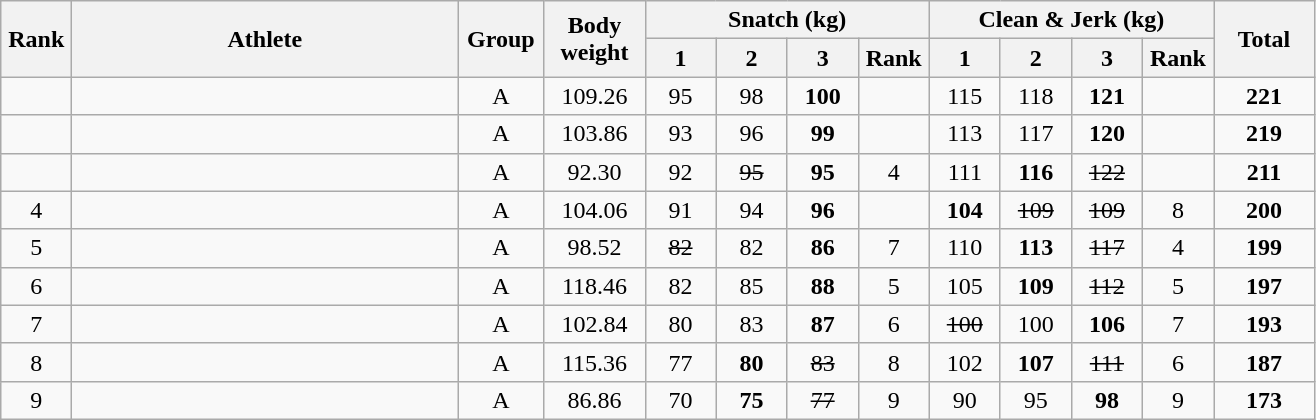<table class = "wikitable" style="text-align:center;">
<tr>
<th rowspan=2 width=40>Rank</th>
<th rowspan=2 width=250>Athlete</th>
<th rowspan=2 width=50>Group</th>
<th rowspan=2 width=60>Body weight</th>
<th colspan=4>Snatch (kg)</th>
<th colspan=4>Clean & Jerk (kg)</th>
<th rowspan=2 width=60>Total</th>
</tr>
<tr>
<th width=40>1</th>
<th width=40>2</th>
<th width=40>3</th>
<th width=40>Rank</th>
<th width=40>1</th>
<th width=40>2</th>
<th width=40>3</th>
<th width=40>Rank</th>
</tr>
<tr>
<td></td>
<td align=left></td>
<td>A</td>
<td>109.26</td>
<td>95</td>
<td>98</td>
<td><strong>100</strong></td>
<td></td>
<td>115</td>
<td>118</td>
<td><strong>121</strong></td>
<td></td>
<td><strong>221</strong></td>
</tr>
<tr>
<td></td>
<td align=left></td>
<td>A</td>
<td>103.86</td>
<td>93</td>
<td>96</td>
<td><strong>99</strong></td>
<td></td>
<td>113</td>
<td>117</td>
<td><strong>120</strong></td>
<td></td>
<td><strong>219</strong></td>
</tr>
<tr>
<td></td>
<td align=left></td>
<td>A</td>
<td>92.30</td>
<td>92</td>
<td><s>95</s></td>
<td><strong>95</strong></td>
<td>4</td>
<td>111</td>
<td><strong>116</strong></td>
<td><s>122</s></td>
<td></td>
<td><strong>211</strong></td>
</tr>
<tr>
<td>4</td>
<td align=left></td>
<td>A</td>
<td>104.06</td>
<td>91</td>
<td>94</td>
<td><strong>96</strong></td>
<td></td>
<td><strong>104</strong></td>
<td><s>109</s></td>
<td><s>109</s></td>
<td>8</td>
<td><strong>200</strong></td>
</tr>
<tr>
<td>5</td>
<td align=left></td>
<td>A</td>
<td>98.52</td>
<td><s>82</s></td>
<td>82</td>
<td><strong>86</strong></td>
<td>7</td>
<td>110</td>
<td><strong>113</strong></td>
<td><s>117</s></td>
<td>4</td>
<td><strong>199</strong></td>
</tr>
<tr>
<td>6</td>
<td align=left></td>
<td>A</td>
<td>118.46</td>
<td>82</td>
<td>85</td>
<td><strong>88</strong></td>
<td>5</td>
<td>105</td>
<td><strong>109</strong></td>
<td><s>112</s></td>
<td>5</td>
<td><strong>197</strong></td>
</tr>
<tr>
<td>7</td>
<td align=left></td>
<td>A</td>
<td>102.84</td>
<td>80</td>
<td>83</td>
<td><strong>87</strong></td>
<td>6</td>
<td><s>100</s></td>
<td>100</td>
<td><strong>106</strong></td>
<td>7</td>
<td><strong>193</strong></td>
</tr>
<tr>
<td>8</td>
<td align=left></td>
<td>A</td>
<td>115.36</td>
<td>77</td>
<td><strong>80</strong></td>
<td><s>83</s></td>
<td>8</td>
<td>102</td>
<td><strong>107</strong></td>
<td><s>111</s></td>
<td>6</td>
<td><strong>187</strong></td>
</tr>
<tr>
<td>9</td>
<td align=left></td>
<td>A</td>
<td>86.86</td>
<td>70</td>
<td><strong>75</strong></td>
<td><s>77</s></td>
<td>9</td>
<td>90</td>
<td>95</td>
<td><strong>98</strong></td>
<td>9</td>
<td><strong>173</strong></td>
</tr>
</table>
